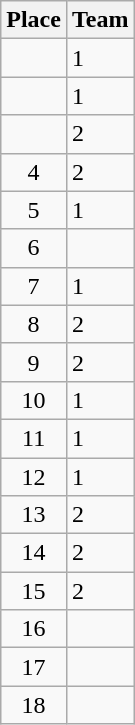<table class="wikitable">
<tr>
<th>Place</th>
<th>Team</th>
</tr>
<tr>
<td align=center></td>
<td> 1</td>
</tr>
<tr>
<td align=center></td>
<td> 1</td>
</tr>
<tr>
<td align=center></td>
<td> 2</td>
</tr>
<tr>
<td align=center>4</td>
<td> 2</td>
</tr>
<tr>
<td align=center>5</td>
<td> 1</td>
</tr>
<tr>
<td align=center>6</td>
<td></td>
</tr>
<tr>
<td align=center>7</td>
<td> 1</td>
</tr>
<tr>
<td align=center>8</td>
<td> 2</td>
</tr>
<tr>
<td align=center>9</td>
<td> 2</td>
</tr>
<tr>
<td align=center>10</td>
<td> 1</td>
</tr>
<tr>
<td align=center>11</td>
<td> 1</td>
</tr>
<tr>
<td align=center>12</td>
<td> 1</td>
</tr>
<tr>
<td align=center>13</td>
<td> 2</td>
</tr>
<tr>
<td align=center>14</td>
<td> 2</td>
</tr>
<tr>
<td align=center>15</td>
<td> 2</td>
</tr>
<tr>
<td align=center>16</td>
<td></td>
</tr>
<tr>
<td align=center>17</td>
<td></td>
</tr>
<tr>
<td align=center>18</td>
<td></td>
</tr>
</table>
